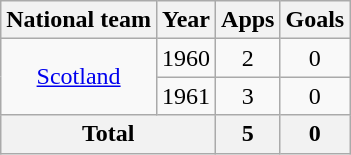<table class=wikitable style="text-align: center">
<tr>
<th>National team</th>
<th>Year</th>
<th>Apps</th>
<th>Goals</th>
</tr>
<tr>
<td rowspan=2><a href='#'>Scotland</a></td>
<td>1960</td>
<td>2</td>
<td>0</td>
</tr>
<tr>
<td>1961</td>
<td>3</td>
<td>0</td>
</tr>
<tr>
<th colspan=2>Total</th>
<th>5</th>
<th>0</th>
</tr>
</table>
